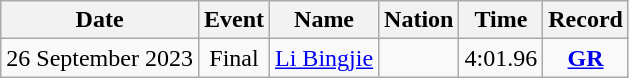<table class=wikitable style=text-align:center>
<tr>
<th>Date</th>
<th>Event</th>
<th>Name</th>
<th>Nation</th>
<th>Time</th>
<th>Record</th>
</tr>
<tr>
<td>26 September 2023</td>
<td>Final</td>
<td align=left><a href='#'>Li Bingjie</a></td>
<td align=left></td>
<td>4:01.96</td>
<td><strong><a href='#'>GR</a></strong></td>
</tr>
</table>
